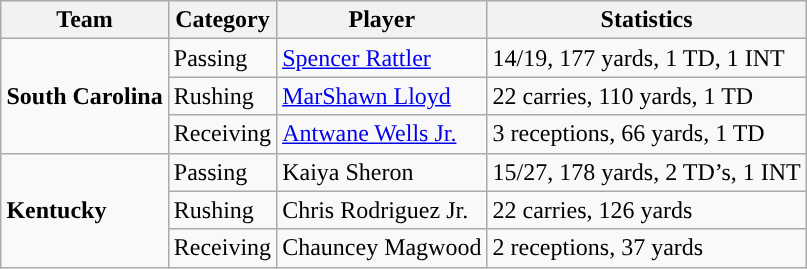<table class="wikitable" style="float: right;">
<tr>
<th>Team</th>
<th>Category</th>
<th>Player</th>
<th>Statistics</th>
</tr>
<tr>
<td rowspan=3><strong>South Carolina</strong></td>
<td>Passing</td>
<td><a href='#'>Spencer Rattler</a></td>
<td>14/19, 177 yards, 1 TD, 1 INT</td>
</tr>
<tr>
<td>Rushing</td>
<td><a href='#'>MarShawn Lloyd</a></td>
<td>22 carries, 110 yards, 1 TD</td>
</tr>
<tr>
<td>Receiving</td>
<td><a href='#'>Antwane Wells Jr.</a></td>
<td>3 receptions, 66 yards, 1 TD</td>
</tr>
<tr>
<td rowspan=3><strong>Kentucky</strong></td>
<td>Passing</td>
<td>Kaiya Sheron</td>
<td>15/27, 178 yards, 2 TD’s, 1 INT</td>
</tr>
<tr>
<td>Rushing</td>
<td>Chris Rodriguez Jr.</td>
<td>22 carries, 126 yards</td>
</tr>
<tr>
<td>Receiving</td>
<td>Chauncey Magwood</td>
<td>2 receptions, 37 yards</td>
</tr>
</table>
